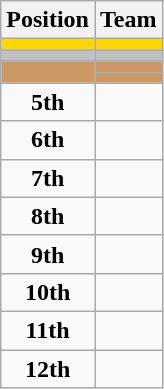<table class="wikitable" style="text-align: center;">
<tr>
<th>Position</th>
<th>Team</th>
</tr>
<tr style="background:gold;">
<td><strong></strong></td>
<td align=left></td>
</tr>
<tr style="background:silver;">
<td><strong></strong></td>
<td align=left></td>
</tr>
<tr style="background:#c96;">
<td rowspan=2><strong></strong></td>
<td align=left></td>
</tr>
<tr style="background:#c96;">
<td align=left></td>
</tr>
<tr>
<td><strong>5th</strong></td>
<td align=left></td>
</tr>
<tr>
<td><strong>6th</strong></td>
<td align=left></td>
</tr>
<tr>
<td><strong>7th</strong></td>
<td align=left></td>
</tr>
<tr>
<td><strong>8th</strong></td>
<td align=left></td>
</tr>
<tr>
<td><strong>9th</strong></td>
<td align=left></td>
</tr>
<tr>
<td><strong>10th</strong></td>
<td align=left></td>
</tr>
<tr>
<td><strong>11th</strong></td>
<td align=left></td>
</tr>
<tr>
<td><strong>12th</strong></td>
<td align=left></td>
</tr>
</table>
